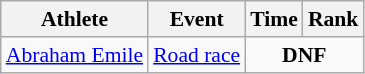<table class="wikitable" style="font-size:90%">
<tr>
<th>Athlete</th>
<th>Event</th>
<th>Time</th>
<th>Rank</th>
</tr>
<tr>
<td><a href='#'>Abraham Emile</a></td>
<td align=center><a href='#'>Road race</a></td>
<td align="center" colspan="7"><strong>DNF</strong></td>
</tr>
</table>
